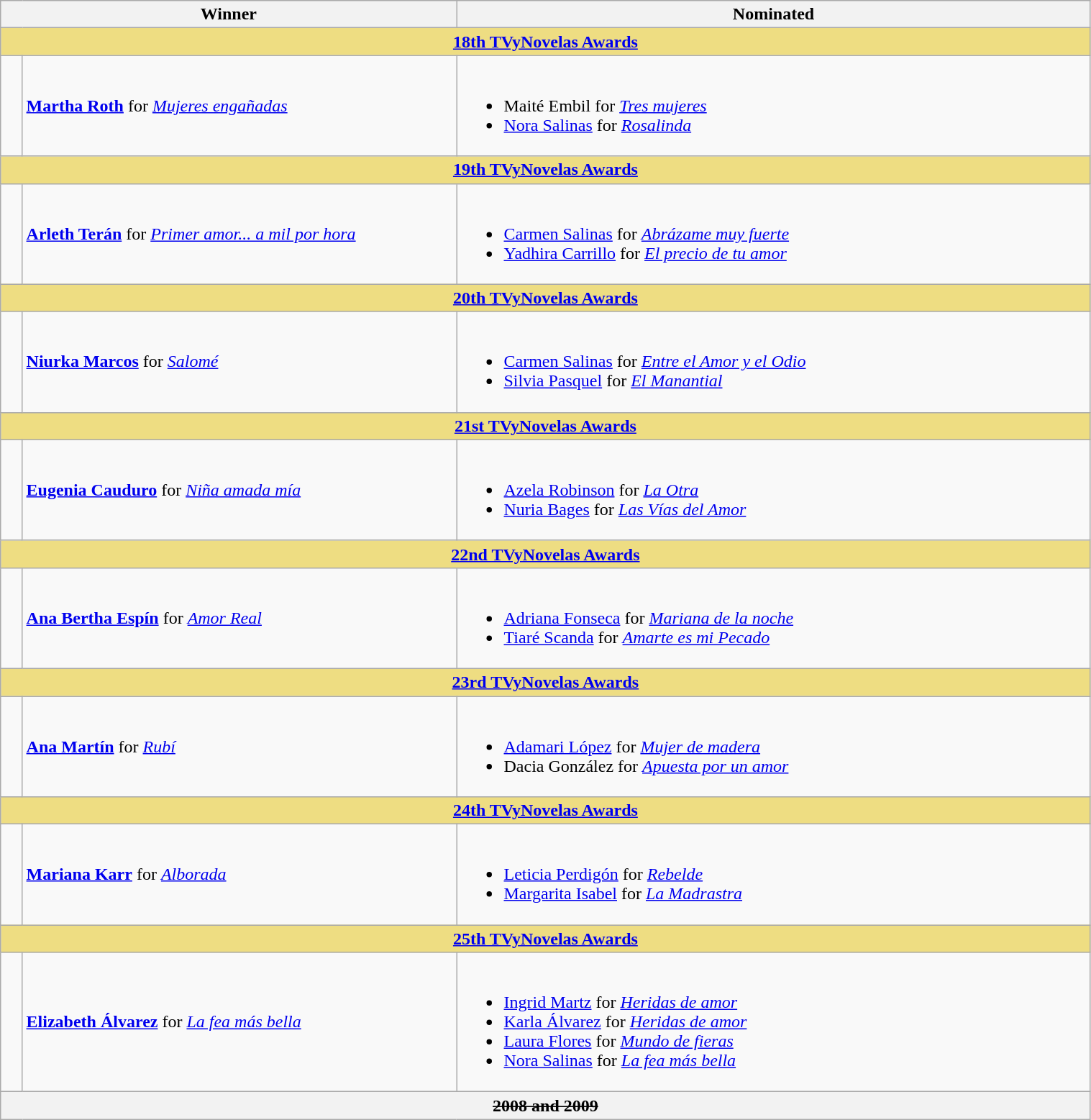<table class="wikitable" width=80%>
<tr align=center>
<th width="150px;" colspan=2; align="center">Winner</th>
<th width="580px;" align="center">Nominated</th>
</tr>
<tr>
<th colspan=9 style="background:#EEDD82;"  align="center"><strong><a href='#'>18th TVyNovelas Awards</a></strong></th>
</tr>
<tr>
<td width=2%></td>
<td><strong><a href='#'>Martha Roth</a></strong> for <em><a href='#'>Mujeres engañadas</a></em></td>
<td><br><ul><li>Maité Embil for <em><a href='#'>Tres mujeres</a></em></li><li><a href='#'>Nora Salinas</a> for <em><a href='#'>Rosalinda</a></em></li></ul></td>
</tr>
<tr>
<th colspan=9 style="background:#EEDD82;"  align="center"><strong><a href='#'>19th TVyNovelas Awards</a></strong></th>
</tr>
<tr>
<td width=2%></td>
<td><strong><a href='#'>Arleth Terán</a></strong> for <em><a href='#'>Primer amor... a mil por hora</a></em></td>
<td><br><ul><li><a href='#'>Carmen Salinas</a> for <em><a href='#'>Abrázame muy fuerte</a></em></li><li><a href='#'>Yadhira Carrillo</a> for <em><a href='#'>El precio de tu amor</a></em></li></ul></td>
</tr>
<tr>
<th colspan=9 style="background:#EEDD82;"  align="center"><strong><a href='#'>20th TVyNovelas Awards</a></strong></th>
</tr>
<tr>
<td width=2%></td>
<td><strong><a href='#'>Niurka Marcos</a></strong> for <em><a href='#'>Salomé</a></em></td>
<td><br><ul><li><a href='#'>Carmen Salinas</a> for <em><a href='#'>Entre el Amor y el Odio</a></em></li><li><a href='#'>Silvia Pasquel</a> for <em><a href='#'>El Manantial</a></em></li></ul></td>
</tr>
<tr>
<th colspan=9 style="background:#EEDD82;"  align="center"><strong><a href='#'>21st TVyNovelas Awards</a></strong></th>
</tr>
<tr>
<td width=2%></td>
<td><strong><a href='#'>Eugenia Cauduro</a></strong> for <em><a href='#'>Niña amada mía</a></em></td>
<td><br><ul><li><a href='#'>Azela Robinson</a> for <em><a href='#'>La Otra</a></em></li><li><a href='#'>Nuria Bages</a> for <em><a href='#'>Las Vías del Amor</a></em></li></ul></td>
</tr>
<tr>
<th colspan=9 style="background:#EEDD82;"  align="center"><strong><a href='#'>22nd TVyNovelas Awards</a></strong></th>
</tr>
<tr>
<td width=2%></td>
<td><strong><a href='#'>Ana Bertha Espín</a></strong> for <em><a href='#'>Amor Real</a></em></td>
<td><br><ul><li><a href='#'>Adriana Fonseca</a> for <em><a href='#'>Mariana de la noche</a></em></li><li><a href='#'>Tiaré Scanda</a> for <em><a href='#'>Amarte es mi Pecado</a></em></li></ul></td>
</tr>
<tr>
<th colspan=9 style="background:#EEDD82;"  align="center"><strong><a href='#'>23rd TVyNovelas Awards</a></strong></th>
</tr>
<tr>
<td width=2%></td>
<td><strong><a href='#'>Ana Martín</a></strong> for <em><a href='#'>Rubí</a></em></td>
<td><br><ul><li><a href='#'>Adamari López</a> for <em><a href='#'>Mujer de madera</a></em></li><li>Dacia González for <em><a href='#'>Apuesta por un amor</a></em></li></ul></td>
</tr>
<tr>
<th colspan=9 style="background:#EEDD82;"  align="center"><strong><a href='#'>24th TVyNovelas Awards</a></strong></th>
</tr>
<tr>
<td width=2%></td>
<td><strong><a href='#'>Mariana Karr</a></strong> for <em><a href='#'>Alborada</a></em></td>
<td><br><ul><li><a href='#'>Leticia Perdigón</a> for <em><a href='#'>Rebelde</a></em></li><li><a href='#'>Margarita Isabel</a> for <em><a href='#'>La Madrastra</a></em></li></ul></td>
</tr>
<tr>
<th colspan=9 style="background:#EEDD82;"  align="center"><strong><a href='#'>25th TVyNovelas Awards</a></strong></th>
</tr>
<tr>
<td width=2%></td>
<td><strong><a href='#'>Elizabeth Álvarez</a></strong> for <em><a href='#'>La fea más bella</a></em></td>
<td><br><ul><li><a href='#'>Ingrid Martz</a> for <em><a href='#'>Heridas de amor</a></em></li><li><a href='#'>Karla Álvarez</a> for <em><a href='#'>Heridas de amor</a></em></li><li><a href='#'>Laura Flores</a> for <em><a href='#'>Mundo de fieras</a></em></li><li><a href='#'>Nora Salinas</a> for <em><a href='#'>La fea más bella</a></em></li></ul></td>
</tr>
<tr>
<th colspan=9 align="center"><s>2008 and 2009</s></th>
</tr>
</table>
